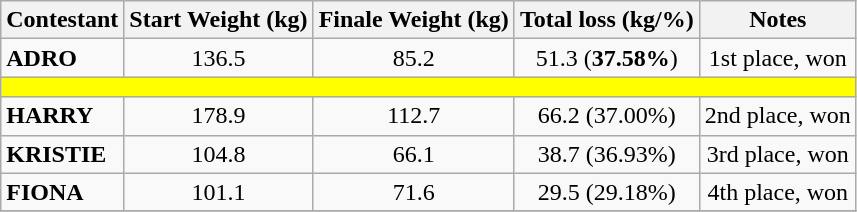<table class="wikitable" style="text-align:center">
<tr>
<th>Contestant</th>
<th>Start Weight (kg)</th>
<th>Finale Weight (kg)</th>
<th>Total loss (kg/%)</th>
<th>Notes</th>
</tr>
<tr>
<td align="left"><strong>ADRO</strong></td>
<td>136.5</td>
<td>85.2</td>
<td>51.3 (<strong>37.58%</strong>)</td>
<td>1st place, won </td>
</tr>
<tr>
<td colspan=5 bgcolor="yellow" height="6"></td>
</tr>
<tr>
<td align="left"><strong>HARRY</strong></td>
<td>178.9</td>
<td>112.7</td>
<td>66.2 (37.00%)</td>
<td>2nd place, won </td>
</tr>
<tr>
<td align="left"><strong>KRISTIE</strong></td>
<td>104.8</td>
<td>66.1</td>
<td>38.7 (36.93%)</td>
<td>3rd place, won </td>
</tr>
<tr>
<td align="left"><strong>FIONA</strong></td>
<td>101.1</td>
<td>71.6</td>
<td>29.5 (29.18%)</td>
<td>4th place, won </td>
</tr>
<tr>
</tr>
</table>
